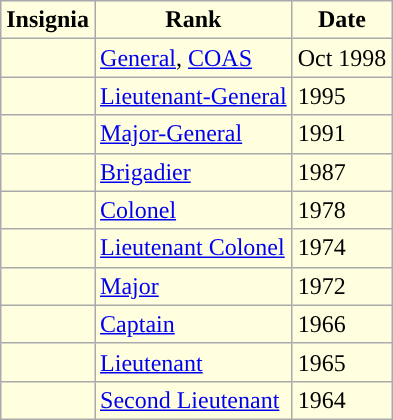<table class="wikitable">
<tr>
<th style="background:#FFFFE0">Insignia</th>
<th style="background:#FFFFE0">Rank</th>
<th style="background:#FFFFE0">Date</th>
</tr>
<tr>
<td style="background:#FFFFE0"> </td>
<td style="background:#FFFFE0"><a href='#'>General</a>, <a href='#'>COAS</a></td>
<td style="background:#FFFFE0">Oct 1998</td>
</tr>
<tr>
<td style="background:#FFFFE0"></td>
<td style="background:#FFFFE0"><a href='#'>Lieutenant-General</a></td>
<td style="background:#FFFFE0">1995</td>
</tr>
<tr>
<td style="background:#FFFFE0"> </td>
<td style="background:#FFFFE0"><a href='#'>Major-General</a></td>
<td style="background:#FFFFE0">1991</td>
</tr>
<tr>
<td style="background:#FFFFE0"></td>
<td style="background:#FFFFE0"><a href='#'>Brigadier</a></td>
<td style="background:#FFFFE0">1987</td>
</tr>
<tr>
<td style="background:#FFFFE0"></td>
<td style="background:#FFFFE0"><a href='#'>Colonel</a></td>
<td style="background:#FFFFE0">1978</td>
</tr>
<tr>
<td style="background:#FFFFE0"></td>
<td style="background:#FFFFE0"><a href='#'>Lieutenant Colonel</a></td>
<td style="background:#FFFFE0">1974</td>
</tr>
<tr>
<td style="background:#FFFFE0"></td>
<td style="background:#FFFFE0"><a href='#'>Major</a></td>
<td style="background:#FFFFE0">1972</td>
</tr>
<tr>
<td style="background:#FFFFE0"></td>
<td style="background:#FFFFE0"><a href='#'>Captain</a></td>
<td style="background:#FFFFE0">1966</td>
</tr>
<tr>
<td style="background:#FFFFE0"></td>
<td style="background:#FFFFE0"><a href='#'>Lieutenant</a></td>
<td style="background:#FFFFE0">1965</td>
</tr>
<tr>
<td style="background:#FFFFE0"></td>
<td style="background:#FFFFE0"><a href='#'>Second Lieutenant</a></td>
<td style="background:#FFFFE0">1964</td>
</tr>
</table>
